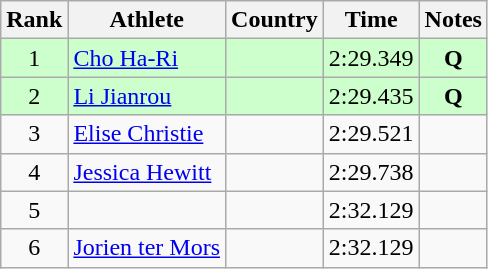<table class="wikitable sortable" style="text-align:center">
<tr>
<th>Rank</th>
<th>Athlete</th>
<th>Country</th>
<th>Time</th>
<th>Notes</th>
</tr>
<tr bgcolor="#ccffcc">
<td>1</td>
<td align=left><a href='#'>Cho Ha-Ri</a></td>
<td align=left></td>
<td>2:29.349</td>
<td><strong>Q</strong></td>
</tr>
<tr bgcolor="#ccffcc">
<td>2</td>
<td align=left><a href='#'>Li Jianrou</a></td>
<td align=left></td>
<td>2:29.435</td>
<td><strong>Q</strong></td>
</tr>
<tr>
<td>3</td>
<td align=left><a href='#'>Elise Christie</a></td>
<td align=left></td>
<td>2:29.521</td>
<td></td>
</tr>
<tr>
<td>4</td>
<td align=left><a href='#'>Jessica Hewitt</a></td>
<td align=left></td>
<td>2:29.738</td>
<td></td>
</tr>
<tr>
<td>5</td>
<td align=left></td>
<td align=left></td>
<td>2:32.129</td>
<td></td>
</tr>
<tr>
<td>6</td>
<td align=left><a href='#'>Jorien ter Mors</a></td>
<td align=left></td>
<td>2:32.129</td>
<td></td>
</tr>
</table>
